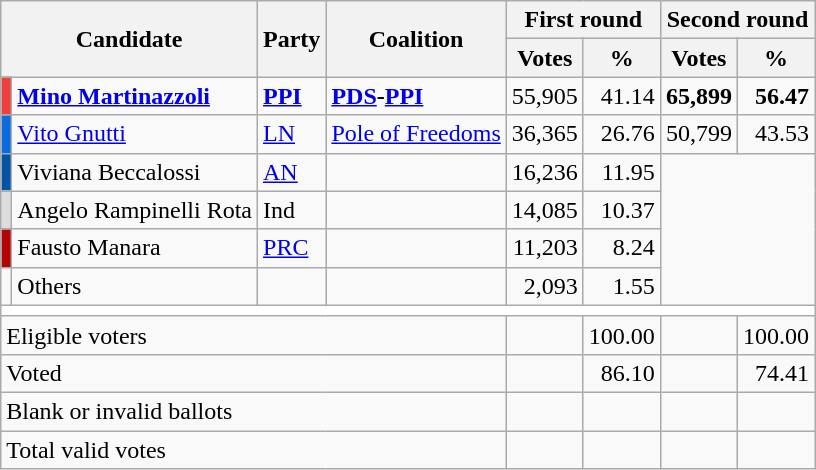<table class="wikitable centre">
<tr>
<th scope="col" rowspan=2 colspan=2>Candidate</th>
<th scope="col" rowspan=2 colspan=1>Party</th>
<th scope="col" rowspan=2 colspan=1>Coalition</th>
<th scope="col" colspan=2>First round</th>
<th scope="col" colspan=2>Second round</th>
</tr>
<tr>
<th scope="col">Votes</th>
<th scope="col">%</th>
<th scope="col">Votes</th>
<th scope="col">%</th>
</tr>
<tr>
<td bgcolor="#EF3E3E"></td>
<td><strong><a href='#'>Mino Martinazzoli</a></strong></td>
<td><strong><a href='#'>PPI</a></strong></td>
<td><strong><a href='#'>PDS</a>-<a href='#'>PPI</a></strong></td>
<td style="text-align: right">55,905</td>
<td style="text-align: right">41.14</td>
<td style="text-align: right"><strong>65,899</strong></td>
<td style="text-align: right"><strong>56.47</strong></td>
</tr>
<tr>
<td bgcolor="#0A6BE1"></td>
<td><a href='#'>Vito Gnutti</a></td>
<td><a href='#'>LN</a></td>
<td><a href='#'>Pole of Freedoms</a></td>
<td style="text-align: right">36,365</td>
<td style="text-align: right">26.76</td>
<td style="text-align: right">50,799</td>
<td style="text-align: right">43.53</td>
</tr>
<tr>
<td bgcolor="#0054A5"></td>
<td>Viviana Beccalossi</td>
<td><a href='#'>AN</a></td>
<td></td>
<td style="text-align: right">16,236</td>
<td style="text-align: right">11.95</td>
</tr>
<tr>
<td bgcolor="#DDDDDD"></td>
<td>Angelo Rampinelli Rota</td>
<td>Ind</td>
<td></td>
<td style="text-align: right">14,085</td>
<td style="text-align: right">10.37</td>
</tr>
<tr>
<td bgcolor="#B40404"></td>
<td>Fausto Manara</td>
<td><a href='#'>PRC</a></td>
<td></td>
<td style="text-align: right">11,203</td>
<td style="text-align: right">8.24</td>
</tr>
<tr>
<td bgcolor=""></td>
<td>Others</td>
<td></td>
<td></td>
<td style="text-align: right">2,093</td>
<td style="text-align: right">1.55</td>
</tr>
<tr bgcolor=white>
<td colspan=8></td>
</tr>
<tr>
<td colspan=4>Eligible voters</td>
<td style="text-align: right"></td>
<td style="text-align: right">100.00</td>
<td style="text-align: right"></td>
<td style="text-align: right">100.00</td>
</tr>
<tr>
<td colspan=4>Voted</td>
<td style="text-align: right"></td>
<td style="text-align: right">86.10</td>
<td style="text-align: right"></td>
<td style="text-align: right">74.41</td>
</tr>
<tr>
<td colspan=4>Blank or invalid ballots</td>
<td style="text-align: right"></td>
<td style="text-align: right"></td>
<td style="text-align: right"></td>
<td style="text-align: right"></td>
</tr>
<tr>
<td colspan=4>Total valid votes</td>
<td style="text-align: right"></td>
<td style="text-align: right"></td>
<td style="text-align: right"></td>
<td style="text-align: right"></td>
</tr>
</table>
